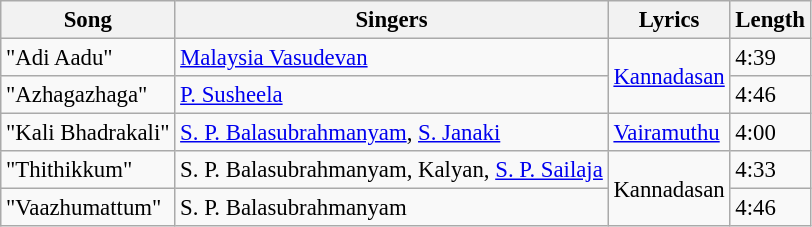<table class="wikitable" style="font-size:95%;">
<tr>
<th>Song</th>
<th>Singers</th>
<th>Lyrics</th>
<th>Length</th>
</tr>
<tr>
<td>"Adi Aadu"</td>
<td><a href='#'>Malaysia Vasudevan</a></td>
<td rowspan=2><a href='#'>Kannadasan</a></td>
<td>4:39</td>
</tr>
<tr>
<td>"Azhagazhaga"</td>
<td><a href='#'>P. Susheela</a></td>
<td>4:46</td>
</tr>
<tr>
<td>"Kali Bhadrakali"</td>
<td><a href='#'>S. P. Balasubrahmanyam</a>, <a href='#'>S. Janaki</a></td>
<td><a href='#'>Vairamuthu</a></td>
<td>4:00</td>
</tr>
<tr>
<td>"Thithikkum"</td>
<td>S. P. Balasubrahmanyam, Kalyan, <a href='#'>S. P. Sailaja</a></td>
<td rowspan=2>Kannadasan</td>
<td>4:33</td>
</tr>
<tr>
<td>"Vaazhumattum"</td>
<td>S. P. Balasubrahmanyam</td>
<td>4:46</td>
</tr>
</table>
